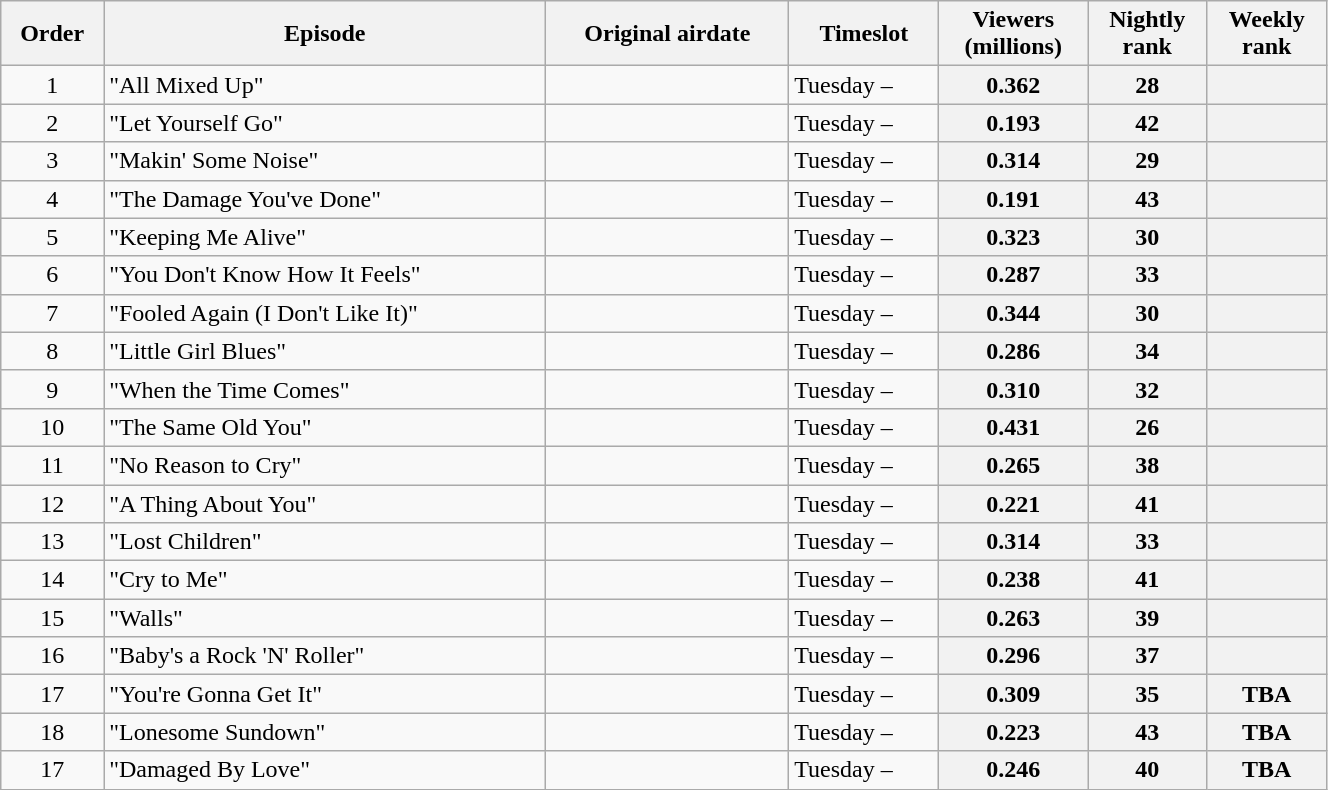<table class="wikitable sortable" style="width:70%;">
<tr>
<th>Order</th>
<th>Episode</th>
<th>Original airdate</th>
<th>Timeslot</th>
<th>Viewers<br>(millions)</th>
<th>Nightly<br>rank</th>
<th>Weekly<br>rank</th>
</tr>
<tr>
<td style="text-align:center">1</td>
<td>"All Mixed Up"</td>
<td></td>
<td>Tuesday –</td>
<th>0.362</th>
<th>28</th>
<th></th>
</tr>
<tr>
<td style="text-align:center">2</td>
<td>"Let Yourself Go"</td>
<td></td>
<td>Tuesday –</td>
<th>0.193</th>
<th>42</th>
<th></th>
</tr>
<tr>
<td style="text-align:center">3</td>
<td>"Makin' Some Noise"</td>
<td></td>
<td>Tuesday –</td>
<th>0.314</th>
<th>29</th>
<th></th>
</tr>
<tr>
<td style="text-align:center">4</td>
<td>"The Damage You've Done"</td>
<td></td>
<td>Tuesday –</td>
<th>0.191</th>
<th>43</th>
<th></th>
</tr>
<tr>
<td style="text-align:center">5</td>
<td>"Keeping Me Alive"</td>
<td></td>
<td>Tuesday –</td>
<th>0.323</th>
<th>30</th>
<th></th>
</tr>
<tr>
<td style="text-align:center">6</td>
<td>"You Don't Know How It Feels"</td>
<td></td>
<td>Tuesday –</td>
<th>0.287</th>
<th>33</th>
<th></th>
</tr>
<tr>
<td style="text-align:center">7</td>
<td>"Fooled Again (I Don't Like It)"</td>
<td></td>
<td>Tuesday –</td>
<th>0.344</th>
<th>30</th>
<th></th>
</tr>
<tr>
<td style="text-align:center">8</td>
<td>"Little Girl Blues"</td>
<td></td>
<td>Tuesday –</td>
<th>0.286</th>
<th>34</th>
<th></th>
</tr>
<tr>
<td style="text-align:center">9</td>
<td>"When the Time Comes"</td>
<td></td>
<td>Tuesday –</td>
<th>0.310</th>
<th>32</th>
<th></th>
</tr>
<tr>
<td style="text-align:center">10</td>
<td>"The Same Old You"</td>
<td></td>
<td>Tuesday –</td>
<th>0.431</th>
<th>26</th>
<th></th>
</tr>
<tr>
<td style="text-align:center">11</td>
<td>"No Reason to Cry"</td>
<td></td>
<td>Tuesday –</td>
<th>0.265</th>
<th>38</th>
<th></th>
</tr>
<tr>
<td style="text-align:center">12</td>
<td>"A Thing About You"</td>
<td></td>
<td>Tuesday –</td>
<th>0.221</th>
<th>41</th>
<th></th>
</tr>
<tr>
<td style="text-align:center">13</td>
<td>"Lost Children"</td>
<td></td>
<td>Tuesday –</td>
<th>0.314</th>
<th>33</th>
<th></th>
</tr>
<tr>
<td style="text-align:center">14</td>
<td>"Cry to Me"</td>
<td></td>
<td>Tuesday –</td>
<th>0.238</th>
<th>41</th>
<th></th>
</tr>
<tr>
<td style="text-align:center">15</td>
<td>"Walls"</td>
<td></td>
<td>Tuesday –</td>
<th>0.263</th>
<th>39</th>
<th></th>
</tr>
<tr>
<td style="text-align:center">16</td>
<td>"Baby's a Rock 'N' Roller"</td>
<td></td>
<td>Tuesday –</td>
<th>0.296</th>
<th>37</th>
<th></th>
</tr>
<tr>
<td style="text-align:center">17</td>
<td>"You're Gonna Get It"</td>
<td></td>
<td>Tuesday –</td>
<th>0.309</th>
<th>35</th>
<th>TBA </th>
</tr>
<tr>
<td style="text-align:center">18</td>
<td>"Lonesome Sundown"</td>
<td></td>
<td>Tuesday –</td>
<th>0.223</th>
<th>43</th>
<th>TBA </th>
</tr>
<tr>
<td style="text-align:center">17</td>
<td>"Damaged By Love"</td>
<td></td>
<td>Tuesday –</td>
<th>0.246</th>
<th>40</th>
<th>TBA </th>
</tr>
</table>
